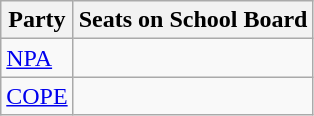<table class="wikitable sortable">
<tr>
<th>Party</th>
<th>Seats on School Board</th>
</tr>
<tr>
<td><a href='#'>NPA</a></td>
<td></td>
</tr>
<tr>
<td><a href='#'>COPE</a></td>
<td></td>
</tr>
</table>
